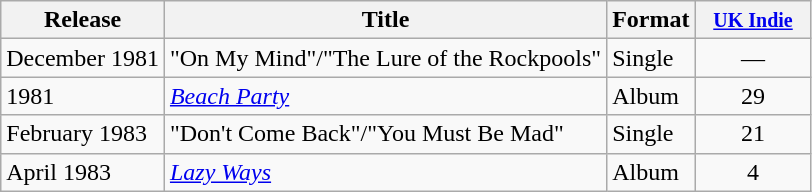<table class="wikitable">
<tr>
<th>Release</th>
<th>Title</th>
<th>Format</th>
<th width="70"><small><a href='#'>UK Indie</a></small></th>
</tr>
<tr>
<td>December 1981</td>
<td>"On My Mind"/"The Lure of the Rockpools"</td>
<td>Single</td>
<td style="text-align:center;">—</td>
</tr>
<tr>
<td>1981</td>
<td><em><a href='#'>Beach Party</a></em></td>
<td>Album</td>
<td style="text-align:center;">29</td>
</tr>
<tr>
<td>February 1983</td>
<td>"Don't Come Back"/"You Must Be Mad"</td>
<td>Single</td>
<td style="text-align:center;">21</td>
</tr>
<tr>
<td>April 1983</td>
<td><em><a href='#'>Lazy Ways</a></em></td>
<td>Album</td>
<td style="text-align:center;">4</td>
</tr>
</table>
